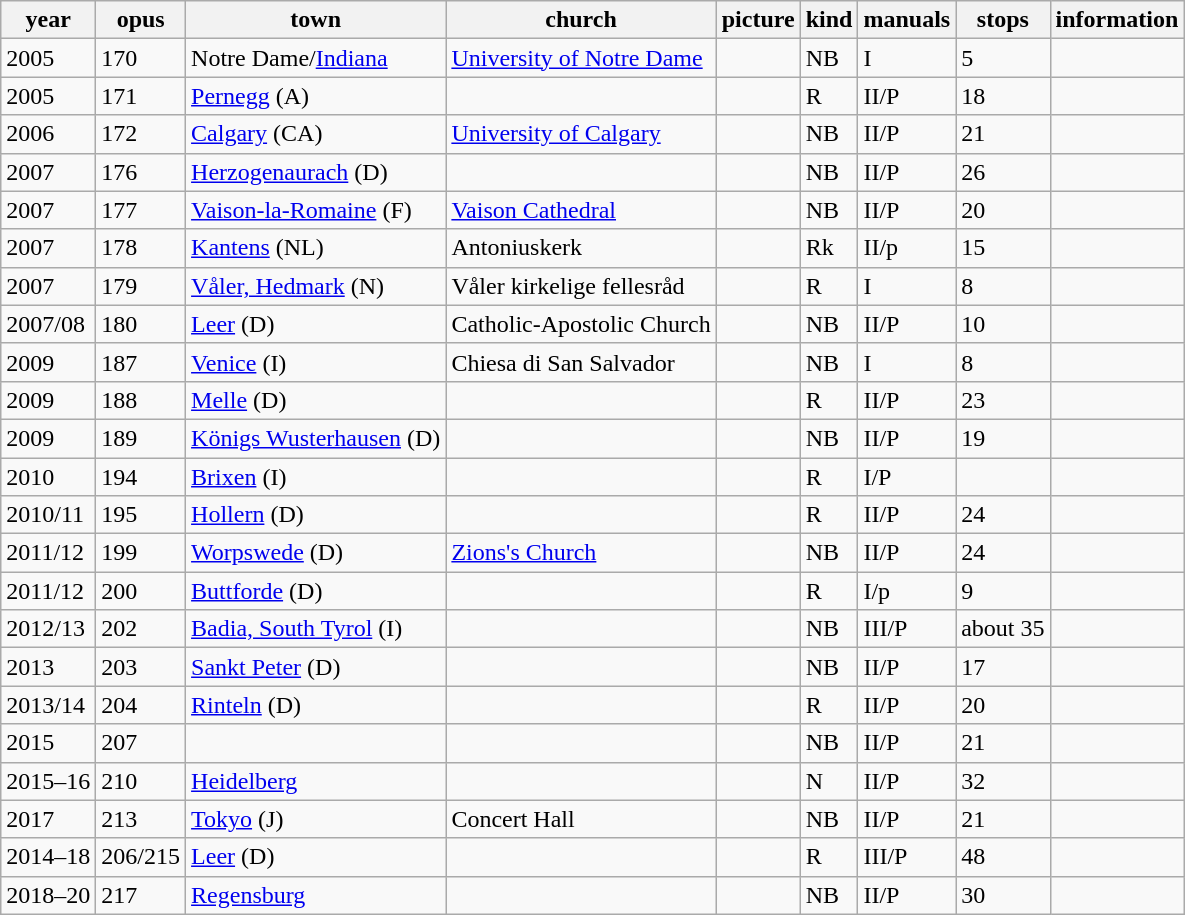<table class="wikitable sortable">
<tr class="hintergrundfarbe5">
<th>year</th>
<th>opus</th>
<th>town</th>
<th>church</th>
<th class="unsortable">picture</th>
<th>kind</th>
<th>manuals</th>
<th>stops</th>
<th class="unsortable">information</th>
</tr>
<tr>
<td>2005</td>
<td>170</td>
<td>Notre Dame/<a href='#'>Indiana</a></td>
<td><a href='#'>University of Notre Dame</a></td>
<td></td>
<td>NB</td>
<td>I</td>
<td>5</td>
<td></td>
</tr>
<tr>
<td>2005</td>
<td>171</td>
<td><a href='#'>Pernegg</a> (A)</td>
<td></td>
<td></td>
<td>R</td>
<td>II/P</td>
<td>18</td>
<td></td>
</tr>
<tr>
<td>2006</td>
<td>172</td>
<td><a href='#'>Calgary</a> (CA)</td>
<td><a href='#'>University of Calgary</a></td>
<td></td>
<td>NB</td>
<td>II/P</td>
<td>21</td>
<td></td>
</tr>
<tr>
<td>2007</td>
<td>176</td>
<td><a href='#'>Herzogenaurach</a> (D)</td>
<td></td>
<td></td>
<td>NB</td>
<td>II/P</td>
<td>26</td>
<td></td>
</tr>
<tr>
<td>2007</td>
<td>177</td>
<td><a href='#'>Vaison-la-Romaine</a> (F)</td>
<td><a href='#'>Vaison Cathedral</a></td>
<td></td>
<td>NB</td>
<td>II/P</td>
<td>20</td>
<td></td>
</tr>
<tr>
<td>2007</td>
<td>178</td>
<td><a href='#'>Kantens</a> (NL)</td>
<td>Antoniuskerk</td>
<td></td>
<td>Rk</td>
<td>II/p</td>
<td>15</td>
<td></td>
</tr>
<tr>
<td>2007</td>
<td>179</td>
<td><a href='#'>Våler, Hedmark</a> (N)</td>
<td>Våler kirkelige fellesråd</td>
<td></td>
<td>R</td>
<td>I</td>
<td>8</td>
<td></td>
</tr>
<tr>
<td>2007/08</td>
<td>180</td>
<td><a href='#'>Leer</a> (D)</td>
<td>Catholic-Apostolic Church</td>
<td></td>
<td>NB</td>
<td>II/P</td>
<td>10</td>
<td></td>
</tr>
<tr>
<td>2009</td>
<td>187</td>
<td><a href='#'>Venice</a> (I)</td>
<td>Chiesa di San Salvador</td>
<td></td>
<td>NB</td>
<td>I</td>
<td>8</td>
<td></td>
</tr>
<tr>
<td>2009</td>
<td>188</td>
<td><a href='#'>Melle</a> (D)</td>
<td></td>
<td></td>
<td>R</td>
<td>II/P</td>
<td>23</td>
<td></td>
</tr>
<tr>
<td>2009</td>
<td>189</td>
<td><a href='#'>Königs Wusterhausen</a> (D)</td>
<td></td>
<td></td>
<td>NB</td>
<td>II/P</td>
<td>19</td>
<td></td>
</tr>
<tr>
<td>2010</td>
<td>194</td>
<td><a href='#'>Brixen</a> (I)</td>
<td></td>
<td></td>
<td>R</td>
<td>I/P</td>
<td></td>
<td></td>
</tr>
<tr>
<td>2010/11</td>
<td>195</td>
<td><a href='#'>Hollern</a> (D)</td>
<td></td>
<td></td>
<td>R</td>
<td>II/P</td>
<td>24</td>
<td></td>
</tr>
<tr>
<td>2011/12</td>
<td>199</td>
<td><a href='#'>Worpswede</a> (D)</td>
<td><a href='#'>Zions's Church</a></td>
<td></td>
<td>NB</td>
<td>II/P</td>
<td>24</td>
<td></td>
</tr>
<tr>
<td>2011/12</td>
<td>200</td>
<td><a href='#'>Buttforde</a> (D)</td>
<td></td>
<td></td>
<td>R</td>
<td>I/p</td>
<td>9</td>
<td></td>
</tr>
<tr>
<td>2012/13</td>
<td>202</td>
<td><a href='#'>Badia, South Tyrol</a> (I)</td>
<td></td>
<td></td>
<td>NB</td>
<td>III/P</td>
<td>about 35</td>
<td></td>
</tr>
<tr>
<td>2013</td>
<td>203</td>
<td><a href='#'>Sankt Peter</a> (D)</td>
<td></td>
<td></td>
<td>NB</td>
<td>II/P</td>
<td>17</td>
<td></td>
</tr>
<tr>
<td>2013/14</td>
<td>204</td>
<td><a href='#'>Rinteln</a> (D)</td>
<td></td>
<td></td>
<td>R</td>
<td>II/P</td>
<td>20</td>
<td></td>
</tr>
<tr>
<td>2015</td>
<td>207</td>
<td></td>
<td></td>
<td></td>
<td>NB</td>
<td>II/P</td>
<td>21</td>
<td></td>
</tr>
<tr>
<td>2015–16</td>
<td>210</td>
<td><a href='#'>Heidelberg</a></td>
<td></td>
<td></td>
<td>N</td>
<td>II/P</td>
<td>32</td>
<td></td>
</tr>
<tr>
<td>2017</td>
<td>213</td>
<td><a href='#'>Tokyo</a> (J)</td>
<td>Concert Hall</td>
<td></td>
<td>NB</td>
<td>II/P</td>
<td>21</td>
<td></td>
</tr>
<tr>
<td>2014–18</td>
<td>206/215</td>
<td><a href='#'>Leer</a> (D)</td>
<td></td>
<td></td>
<td>R</td>
<td>III/P</td>
<td>48</td>
<td></td>
</tr>
<tr>
<td>2018–20</td>
<td>217</td>
<td><a href='#'>Regensburg</a></td>
<td></td>
<td></td>
<td>NB</td>
<td>II/P</td>
<td>30</td>
<td></td>
</tr>
</table>
